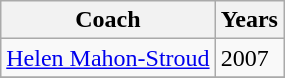<table class="wikitable collapsible">
<tr>
<th>Coach</th>
<th>Years</th>
</tr>
<tr>
<td><a href='#'>Helen Mahon-Stroud</a></td>
<td>2007</td>
</tr>
<tr>
</tr>
</table>
